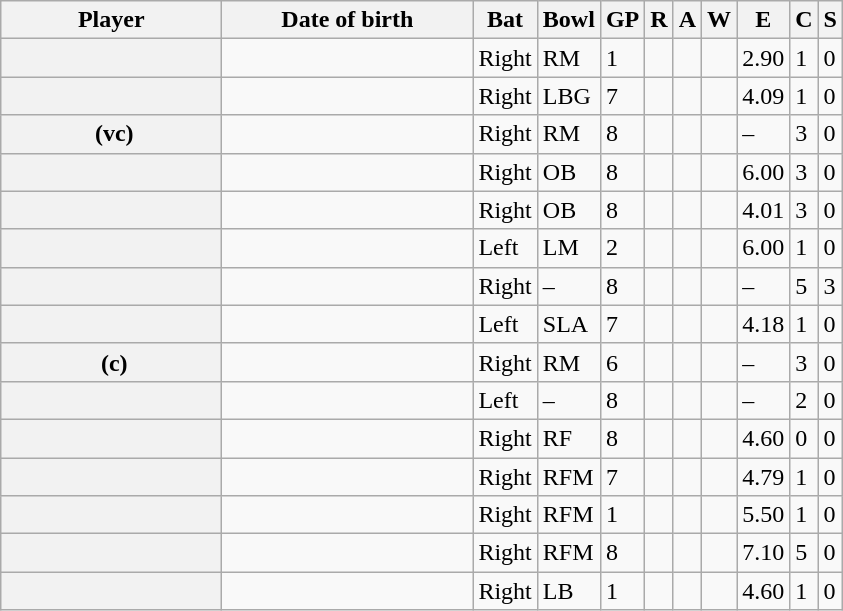<table class="wikitable sortable plainrowheaders">
<tr>
<th scope="col" width="140">Player</th>
<th scope="col" width="160">Date of birth</th>
<th scope="col">Bat</th>
<th scope="col">Bowl</th>
<th scope="col">GP</th>
<th scope="col">R</th>
<th scope="col">A</th>
<th scope="col">W</th>
<th scope="col">E</th>
<th scope="col">C</th>
<th scope="col">S</th>
</tr>
<tr>
<th scope="row"></th>
<td></td>
<td>Right</td>
<td>RM</td>
<td>1</td>
<td></td>
<td></td>
<td></td>
<td>2.90</td>
<td>1</td>
<td>0</td>
</tr>
<tr>
<th scope="row"></th>
<td></td>
<td>Right</td>
<td>LBG</td>
<td>7</td>
<td></td>
<td></td>
<td></td>
<td>4.09</td>
<td>1</td>
<td>0</td>
</tr>
<tr>
<th scope="row"> (vc)</th>
<td></td>
<td>Right</td>
<td>RM</td>
<td>8</td>
<td></td>
<td></td>
<td></td>
<td>–</td>
<td>3</td>
<td>0</td>
</tr>
<tr>
<th scope="row"></th>
<td></td>
<td>Right</td>
<td>OB</td>
<td>8</td>
<td></td>
<td></td>
<td></td>
<td>6.00</td>
<td>3</td>
<td>0</td>
</tr>
<tr>
<th scope="row"></th>
<td></td>
<td>Right</td>
<td>OB</td>
<td>8</td>
<td></td>
<td></td>
<td></td>
<td>4.01</td>
<td>3</td>
<td>0</td>
</tr>
<tr>
<th scope="row"></th>
<td></td>
<td>Left</td>
<td>LM</td>
<td>2</td>
<td></td>
<td></td>
<td></td>
<td>6.00</td>
<td>1</td>
<td>0</td>
</tr>
<tr>
<th scope="row"> </th>
<td></td>
<td>Right</td>
<td>–</td>
<td>8</td>
<td></td>
<td></td>
<td></td>
<td>–</td>
<td>5</td>
<td>3</td>
</tr>
<tr>
<th scope="row"></th>
<td></td>
<td>Left</td>
<td>SLA</td>
<td>7</td>
<td></td>
<td></td>
<td></td>
<td>4.18</td>
<td>1</td>
<td>0</td>
</tr>
<tr>
<th scope="row"> (c)</th>
<td></td>
<td>Right</td>
<td>RM</td>
<td>6</td>
<td></td>
<td></td>
<td></td>
<td>–</td>
<td>3</td>
<td>0</td>
</tr>
<tr>
<th scope="row"> </th>
<td></td>
<td>Left</td>
<td>–</td>
<td>8</td>
<td></td>
<td></td>
<td></td>
<td>–</td>
<td>2</td>
<td>0</td>
</tr>
<tr>
<th scope="row"></th>
<td></td>
<td>Right</td>
<td>RF</td>
<td>8</td>
<td></td>
<td></td>
<td></td>
<td>4.60</td>
<td>0</td>
<td>0</td>
</tr>
<tr>
<th scope="row"></th>
<td></td>
<td>Right</td>
<td>RFM</td>
<td>7</td>
<td></td>
<td></td>
<td></td>
<td>4.79</td>
<td>1</td>
<td>0</td>
</tr>
<tr>
<th scope="row"></th>
<td></td>
<td>Right</td>
<td>RFM</td>
<td>1</td>
<td></td>
<td></td>
<td></td>
<td>5.50</td>
<td>1</td>
<td>0</td>
</tr>
<tr>
<th scope="row"></th>
<td></td>
<td>Right</td>
<td>RFM</td>
<td>8</td>
<td></td>
<td></td>
<td></td>
<td>7.10</td>
<td>5</td>
<td>0</td>
</tr>
<tr>
<th scope="row"></th>
<td></td>
<td>Right</td>
<td>LB</td>
<td>1</td>
<td></td>
<td></td>
<td></td>
<td>4.60</td>
<td>1</td>
<td>0</td>
</tr>
</table>
